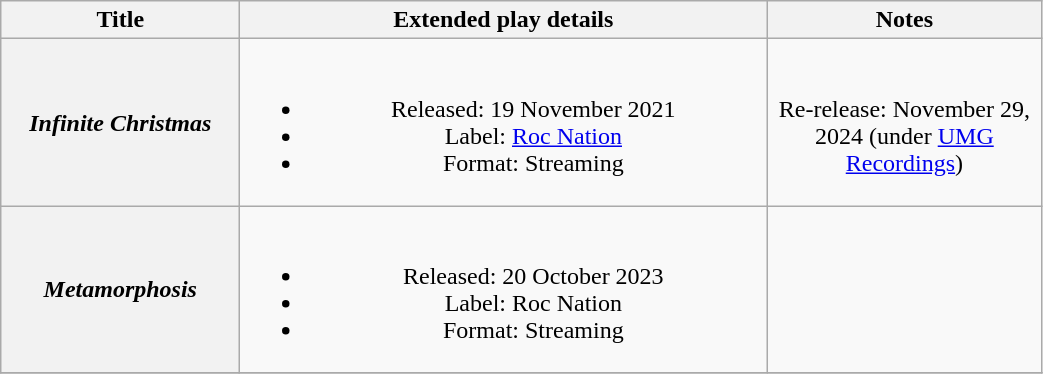<table class="wikitable plainrowheaders" style="text-align:center;">
<tr>
<th scope="col" rowspan="1" style="width:9.5em;">Title</th>
<th scope="col" rowspan="1" style="width:21.5em;">Extended play details</th>
<th scope="col" rowspan="1" style="width:11em;">Notes</th>
</tr>
<tr>
<th scope="row"><em>Infinite Christmas</em><br></th>
<td><br><ul><li>Released: 19 November 2021</li><li>Label: <a href='#'>Roc Nation</a></li><li>Format: Streaming</li></ul></td>
<td><br>Re-release: November 29, 2024 (under <a href='#'>UMG Recordings</a>)</td>
</tr>
<tr>
<th scope="row"><em>Metamorphosis</em><br></th>
<td><br><ul><li>Released: 20 October 2023 </li><li>Label: Roc Nation</li><li>Format: Streaming</li></ul></td>
<td></td>
</tr>
<tr>
</tr>
</table>
